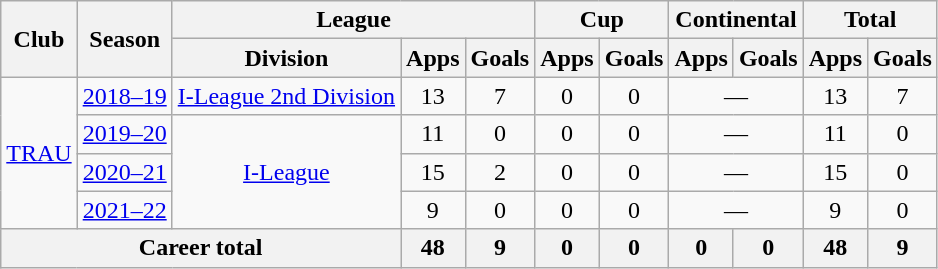<table class="wikitable" style="text-align:center">
<tr>
<th rowspan="2">Club</th>
<th rowspan="2">Season</th>
<th colspan="3">League</th>
<th colspan="2">Cup</th>
<th colspan="2">Continental</th>
<th colspan="2">Total</th>
</tr>
<tr>
<th>Division</th>
<th>Apps</th>
<th>Goals</th>
<th>Apps</th>
<th>Goals</th>
<th>Apps</th>
<th>Goals</th>
<th>Apps</th>
<th>Goals</th>
</tr>
<tr>
<td rowspan="4"><a href='#'>TRAU</a></td>
<td><a href='#'>2018–19</a></td>
<td rowspan="1"><a href='#'>I-League 2nd Division</a></td>
<td>13</td>
<td>7</td>
<td>0</td>
<td>0</td>
<td colspan="2">—</td>
<td>13</td>
<td>7</td>
</tr>
<tr>
<td><a href='#'>2019–20</a></td>
<td rowspan="3"><a href='#'>I-League</a></td>
<td>11</td>
<td>0</td>
<td>0</td>
<td>0</td>
<td colspan="2">—</td>
<td>11</td>
<td>0</td>
</tr>
<tr>
<td><a href='#'>2020–21</a></td>
<td>15</td>
<td>2</td>
<td>0</td>
<td>0</td>
<td colspan="2">—</td>
<td>15</td>
<td>0</td>
</tr>
<tr>
<td><a href='#'>2021–22</a></td>
<td>9</td>
<td>0</td>
<td>0</td>
<td>0</td>
<td colspan="2">—</td>
<td>9</td>
<td>0</td>
</tr>
<tr>
<th colspan="3">Career total</th>
<th>48</th>
<th>9</th>
<th>0</th>
<th>0</th>
<th>0</th>
<th>0</th>
<th>48</th>
<th>9</th>
</tr>
</table>
